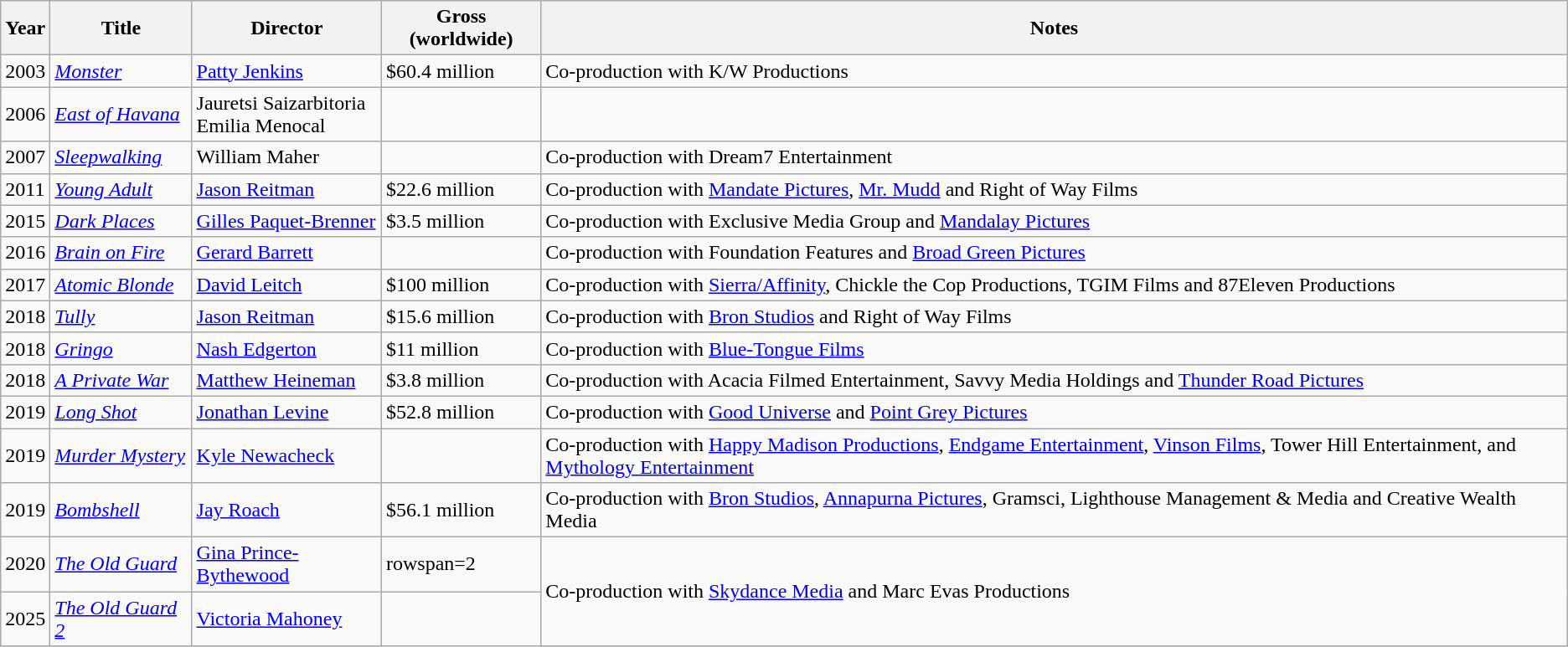<table class="wikitable">
<tr>
<th>Year</th>
<th>Title</th>
<th>Director</th>
<th>Gross (worldwide)</th>
<th>Notes</th>
</tr>
<tr>
<td>2003</td>
<td><em><a href='#'>Monster</a></em></td>
<td><a href='#'>Patty Jenkins</a></td>
<td>$60.4 million</td>
<td>Co-production with K/W Productions</td>
</tr>
<tr>
<td>2006</td>
<td><em><a href='#'>East of Havana</a></em></td>
<td>Jauretsi Saizarbitoria<br>Emilia Menocal</td>
<td></td>
<td></td>
</tr>
<tr>
<td>2007</td>
<td><em><a href='#'>Sleepwalking</a></em></td>
<td>William Maher</td>
<td></td>
<td>Co-production with Dream7 Entertainment</td>
</tr>
<tr>
<td>2011</td>
<td><em><a href='#'>Young Adult</a></em></td>
<td><a href='#'>Jason Reitman</a></td>
<td>$22.6 million</td>
<td>Co-production with <a href='#'>Mandate Pictures</a>, <a href='#'>Mr. Mudd</a> and Right of Way Films</td>
</tr>
<tr>
<td>2015</td>
<td><em><a href='#'>Dark Places</a></em></td>
<td><a href='#'>Gilles Paquet-Brenner</a></td>
<td>$3.5 million</td>
<td>Co-production with Exclusive Media Group and <a href='#'>Mandalay Pictures</a></td>
</tr>
<tr>
<td>2016</td>
<td><em><a href='#'>Brain on Fire</a></em></td>
<td><a href='#'>Gerard Barrett</a></td>
<td></td>
<td>Co-production with Foundation Features and <a href='#'>Broad Green Pictures</a></td>
</tr>
<tr>
<td>2017</td>
<td><em><a href='#'>Atomic Blonde</a></em></td>
<td><a href='#'>David Leitch</a></td>
<td>$100 million</td>
<td>Co-production with <a href='#'>Sierra/Affinity</a>, Chickle the Cop Productions, TGIM Films and 87Eleven Productions</td>
</tr>
<tr>
<td>2018</td>
<td><em><a href='#'>Tully</a></em></td>
<td><a href='#'>Jason Reitman</a></td>
<td>$15.6 million</td>
<td>Co-production with <a href='#'>Bron Studios</a> and Right of Way Films</td>
</tr>
<tr>
<td>2018</td>
<td><em><a href='#'>Gringo</a></em></td>
<td><a href='#'>Nash Edgerton</a></td>
<td>$11 million</td>
<td>Co-production with <a href='#'>Blue-Tongue Films</a></td>
</tr>
<tr>
<td>2018</td>
<td><em><a href='#'>A Private War</a></em></td>
<td><a href='#'>Matthew Heineman</a></td>
<td>$3.8 million</td>
<td>Co-production with Acacia Filmed Entertainment, Savvy Media Holdings and <a href='#'>Thunder Road Pictures</a></td>
</tr>
<tr>
<td>2019</td>
<td><em><a href='#'>Long Shot</a></em></td>
<td><a href='#'>Jonathan Levine</a></td>
<td>$52.8 million</td>
<td>Co-production with <a href='#'>Good Universe</a> and <a href='#'>Point Grey Pictures</a></td>
</tr>
<tr>
<td>2019</td>
<td><em><a href='#'>Murder Mystery</a></em></td>
<td><a href='#'>Kyle Newacheck</a></td>
<td></td>
<td>Co-production with <a href='#'>Happy Madison Productions</a>, <a href='#'>Endgame Entertainment</a>, <a href='#'>Vinson Films</a>, Tower Hill Entertainment, and <a href='#'>Mythology Entertainment</a></td>
</tr>
<tr>
<td>2019</td>
<td><em><a href='#'>Bombshell</a></em></td>
<td><a href='#'>Jay Roach</a></td>
<td>$56.1 million</td>
<td>Co-production with <a href='#'>Bron Studios</a>, <a href='#'>Annapurna Pictures</a>, Gramsci, Lighthouse Management & Media and Creative Wealth Media</td>
</tr>
<tr>
<td>2020</td>
<td><em><a href='#'>The Old Guard</a></em></td>
<td><a href='#'>Gina Prince-Bythewood</a></td>
<td>rowspan=2 </td>
<td rowspan=2>Co-production with <a href='#'>Skydance Media</a> and Marc Evas Productions</td>
</tr>
<tr>
<td>2025</td>
<td><em><a href='#'>The Old Guard 2</a></em></td>
<td><a href='#'>Victoria Mahoney</a></td>
</tr>
<tr>
</tr>
</table>
